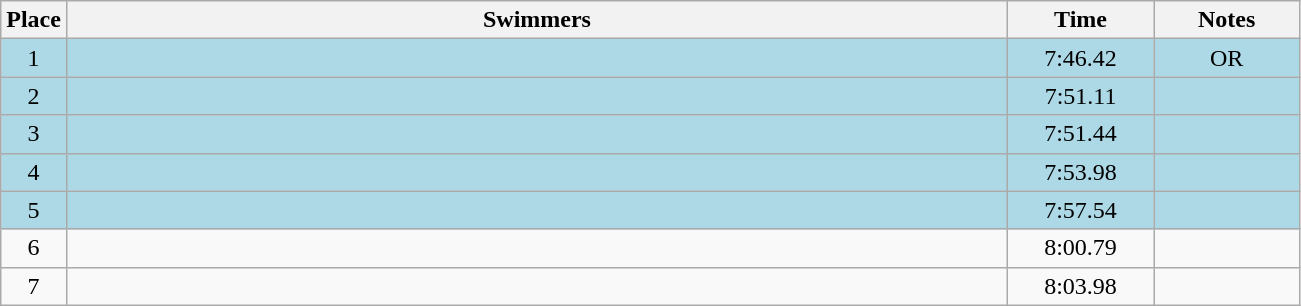<table class=wikitable style="text-align:center">
<tr>
<th>Place</th>
<th width=620>Swimmers</th>
<th width=90>Time</th>
<th width=90>Notes</th>
</tr>
<tr bgcolor=lightblue>
<td>1</td>
<td align=left></td>
<td>7:46.42</td>
<td>OR</td>
</tr>
<tr bgcolor=lightblue>
<td>2</td>
<td align=left></td>
<td>7:51.11</td>
<td></td>
</tr>
<tr bgcolor=lightblue>
<td>3</td>
<td align=left></td>
<td>7:51.44</td>
<td></td>
</tr>
<tr bgcolor=lightblue>
<td>4</td>
<td align=left></td>
<td>7:53.98</td>
<td></td>
</tr>
<tr bgcolor=lightblue>
<td>5</td>
<td align=left></td>
<td>7:57.54</td>
<td></td>
</tr>
<tr>
<td>6</td>
<td align=left></td>
<td>8:00.79</td>
<td></td>
</tr>
<tr>
<td>7</td>
<td align=left></td>
<td>8:03.98</td>
<td></td>
</tr>
</table>
